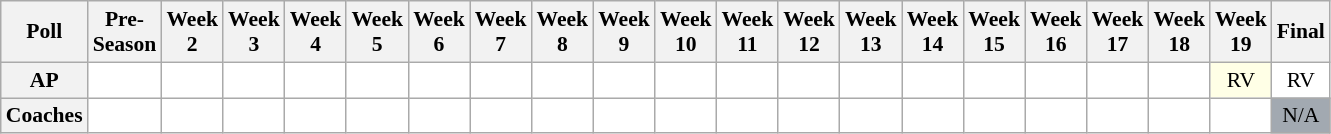<table class="wikitable" style="white-space:nowrap;font-size:90%">
<tr>
<th>Poll</th>
<th>Pre-<br>Season</th>
<th>Week<br>2</th>
<th>Week<br>3</th>
<th>Week<br>4</th>
<th>Week<br>5</th>
<th>Week<br>6</th>
<th>Week<br>7</th>
<th>Week<br>8</th>
<th>Week<br>9</th>
<th>Week<br>10</th>
<th>Week<br>11</th>
<th>Week<br>12</th>
<th>Week<br>13</th>
<th>Week<br>14</th>
<th>Week<br>15</th>
<th>Week<br>16</th>
<th>Week<br>17</th>
<th>Week<br>18</th>
<th>Week<br>19</th>
<th>Final</th>
</tr>
<tr style="text-align:center;">
<th>AP</th>
<td style="background:#FFF;"></td>
<td style="background:#FFF;"></td>
<td style="background:#FFF;"></td>
<td style="background:#FFF;"></td>
<td style="background:#FFF;"></td>
<td style="background:#FFF;"></td>
<td style="background:#FFF;"></td>
<td style="background:#FFF;"></td>
<td style="background:#FFF;"></td>
<td style="background:#FFF;"></td>
<td style="background:#FFF;"></td>
<td style="background:#FFF;"></td>
<td style="background:#FFF;"></td>
<td style="background:#FFF;"></td>
<td style="background:#FFF;"></td>
<td style="background:#FFF;"></td>
<td style="background:#FFF;"></td>
<td style="background:#FFF;"></td>
<td style="background:#FFFFE6;">RV</td>
<td style="background:#FFF;">RV</td>
</tr>
<tr style="text-align:center;">
<th>Coaches</th>
<td style="background:#FFF;"></td>
<td style="background:#FFF;"></td>
<td style="background:#FFF;"></td>
<td style="background:#FFF;"></td>
<td style="background:#FFF;"></td>
<td style="background:#FFF;"></td>
<td style="background:#FFF;"></td>
<td style="background:#FFF;"></td>
<td style="background:#FFF;"></td>
<td style="background:#FFF;"></td>
<td style="background:#FFF;"></td>
<td style="background:#FFF;"></td>
<td style="background:#FFF;"></td>
<td style="background:#FFF;"></td>
<td style="background:#FFF;"></td>
<td style="background:#FFF;"></td>
<td style="background:#FFF;"></td>
<td style="background:#FFF;"></td>
<td style="background:#FFF;"></td>
<td style="background:#a2a9b1;">N/A</td>
</tr>
</table>
